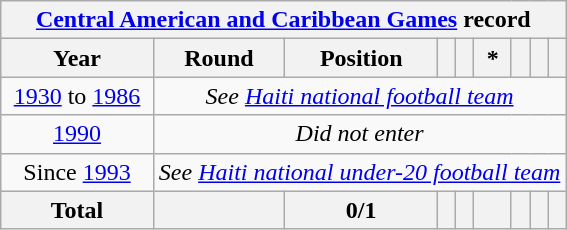<table class="wikitable" style="text-align: center;">
<tr>
<th colspan=9><a href='#'>Central American and Caribbean Games</a> record</th>
</tr>
<tr>
<th>Year</th>
<th>Round</th>
<th>Position</th>
<th></th>
<th></th>
<th>*</th>
<th></th>
<th></th>
<th></th>
</tr>
<tr>
<td><a href='#'>1930</a> to <a href='#'>1986</a></td>
<td colspan=8><em>See <a href='#'>Haiti national football team</a></em></td>
</tr>
<tr>
<td> <a href='#'>1990</a></td>
<td colspan=9><em>Did not enter</em></td>
</tr>
<tr>
<td>Since <a href='#'>1993</a></td>
<td colspan=9><em>See <a href='#'>Haiti national under-20 football team</a></em></td>
</tr>
<tr>
<th><strong>Total</strong></th>
<th></th>
<th>0/1</th>
<th></th>
<th></th>
<th></th>
<th></th>
<th></th>
<th></th>
</tr>
</table>
